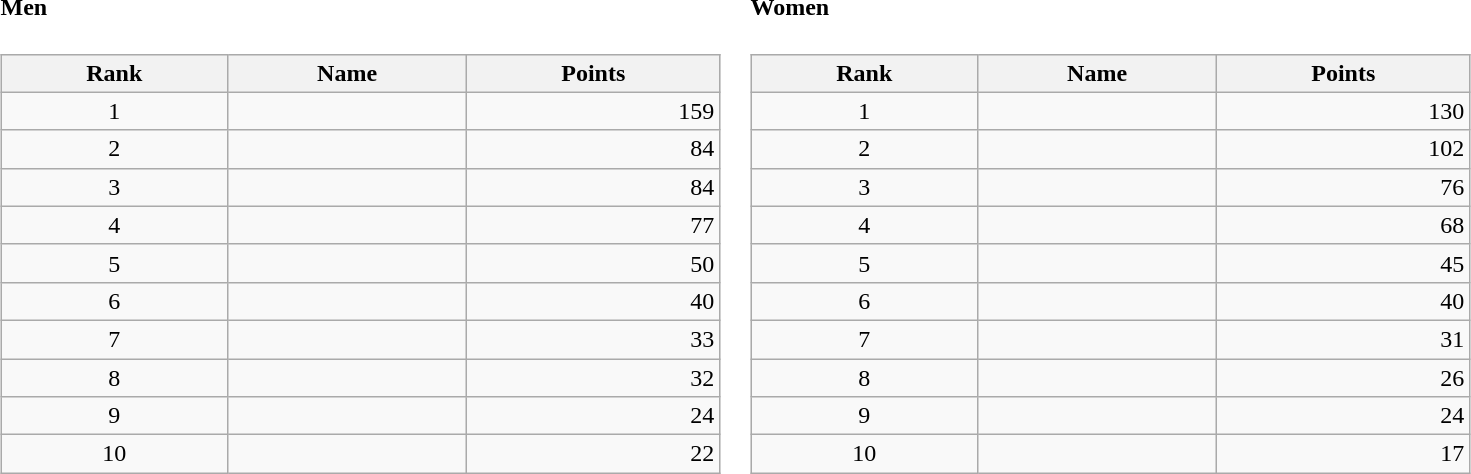<table border="0">
<tr>
<td valign="top"><br><h4>Men</h4><table class="wikitable" style="width:30em;margin-bottom:0;">
<tr>
<th>Rank</th>
<th>Name</th>
<th>Points</th>
</tr>
<tr>
<td style="text-align:center;">1</td>
<td> </td>
<td align="right">159</td>
</tr>
<tr>
<td style="text-align:center;">2</td>
<td></td>
<td align="right">84</td>
</tr>
<tr>
<td style="text-align:center;">3</td>
<td></td>
<td align="right">84</td>
</tr>
<tr>
<td style="text-align:center;">4</td>
<td></td>
<td align="right">77</td>
</tr>
<tr>
<td style="text-align:center;">5</td>
<td></td>
<td align="right">50</td>
</tr>
<tr>
<td style="text-align:center;">6</td>
<td></td>
<td align="right">40</td>
</tr>
<tr>
<td style="text-align:center;">7</td>
<td></td>
<td align="right">33</td>
</tr>
<tr>
<td style="text-align:center;">8</td>
<td></td>
<td align="right">32</td>
</tr>
<tr>
<td style="text-align:center;">9</td>
<td></td>
<td align="right">24</td>
</tr>
<tr>
<td style="text-align:center;">10</td>
<td></td>
<td align="right">22</td>
</tr>
</table>
</td>
<td valign="top"><br><h4>Women</h4><table class="wikitable" style="width:30em;margin-bottom:0;">
<tr>
<th>Rank</th>
<th>Name</th>
<th>Points</th>
</tr>
<tr>
<td style="text-align:center;">1</td>
<td></td>
<td align="right">130</td>
</tr>
<tr>
<td style="text-align:center;">2</td>
<td> </td>
<td align="right">102</td>
</tr>
<tr>
<td style="text-align:center;">3</td>
<td></td>
<td align="right">76</td>
</tr>
<tr>
<td style="text-align:center;">4</td>
<td></td>
<td align="right">68</td>
</tr>
<tr>
<td style="text-align:center;">5</td>
<td></td>
<td align="right">45</td>
</tr>
<tr>
<td style="text-align:center;">6</td>
<td></td>
<td align="right">40</td>
</tr>
<tr>
<td style="text-align:center;">7</td>
<td></td>
<td align="right">31</td>
</tr>
<tr>
<td style="text-align:center;">8</td>
<td></td>
<td align="right">26</td>
</tr>
<tr>
<td style="text-align:center;">9</td>
<td></td>
<td align="right">24</td>
</tr>
<tr>
<td style="text-align:center;">10</td>
<td></td>
<td align="right">17</td>
</tr>
</table>
</td>
</tr>
</table>
